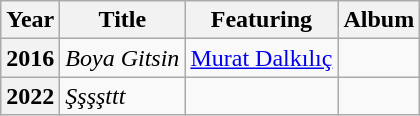<table class="wikitable plainrowheaders sortable">
<tr>
<th scope="col">Year</th>
<th scope="col">Title</th>
<th scope="col">Featuring</th>
<th scope="col">Album</th>
</tr>
<tr>
<th scope="row">2016</th>
<td><em>Boya Gitsin</em></td>
<td><a href='#'>Murat Dalkılıç</a></td>
<td></td>
</tr>
<tr>
<th scope="row">2022</th>
<td><em>Şşşşttt</em></td>
<td></td>
<td></td>
</tr>
</table>
